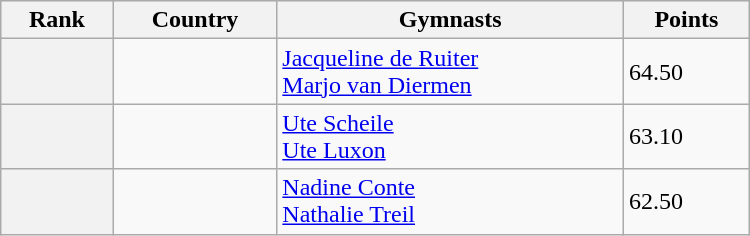<table class="wikitable" width=500>
<tr bgcolor="#efefef">
<th>Rank</th>
<th>Country</th>
<th>Gymnasts</th>
<th>Points</th>
</tr>
<tr>
<th></th>
<td></td>
<td><a href='#'>Jacqueline de Ruiter</a> <br> <a href='#'>Marjo van Diermen</a></td>
<td>64.50</td>
</tr>
<tr>
<th></th>
<td></td>
<td><a href='#'>Ute Scheile</a> <br> <a href='#'>Ute Luxon</a></td>
<td>63.10</td>
</tr>
<tr>
<th></th>
<td></td>
<td><a href='#'>Nadine Conte</a> <br> <a href='#'>Nathalie Treil</a></td>
<td>62.50</td>
</tr>
</table>
